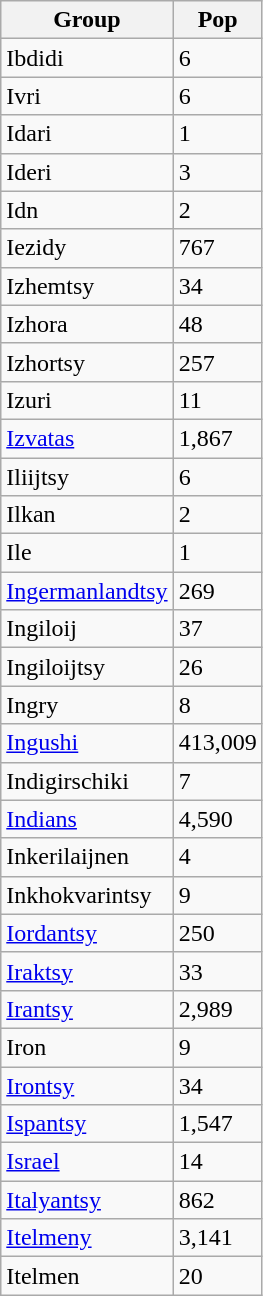<table class = "wikitable sortable">
<tr>
<th>Group</th>
<th>Pop</th>
</tr>
<tr>
<td>Ibdidi</td>
<td>6</td>
</tr>
<tr>
<td>Ivri</td>
<td>6</td>
</tr>
<tr>
<td>Idari</td>
<td>1</td>
</tr>
<tr>
<td>Ideri</td>
<td>3</td>
</tr>
<tr>
<td>Idn</td>
<td>2</td>
</tr>
<tr>
<td>Iezidy</td>
<td>767</td>
</tr>
<tr>
<td>Izhemtsy</td>
<td>34</td>
</tr>
<tr>
<td>Izhora</td>
<td>48</td>
</tr>
<tr>
<td>Izhortsy</td>
<td>257</td>
</tr>
<tr>
<td>Izuri</td>
<td>11</td>
</tr>
<tr>
<td><a href='#'>Izvatas</a></td>
<td>1,867</td>
</tr>
<tr>
<td>Iliijtsy</td>
<td>6</td>
</tr>
<tr>
<td>Ilkan</td>
<td>2</td>
</tr>
<tr>
<td>Ile</td>
<td>1</td>
</tr>
<tr>
<td><a href='#'>Ingermanlandtsy</a></td>
<td>269</td>
</tr>
<tr>
<td>Ingiloij</td>
<td>37</td>
</tr>
<tr>
<td>Ingiloijtsy</td>
<td>26</td>
</tr>
<tr>
<td>Ingry</td>
<td>8</td>
</tr>
<tr>
<td><a href='#'>Ingushi</a></td>
<td>413,009</td>
</tr>
<tr>
<td>Indigirschiki</td>
<td>7</td>
</tr>
<tr>
<td><a href='#'>Indians</a></td>
<td>4,590</td>
</tr>
<tr>
<td>Inkerilaijnen</td>
<td>4</td>
</tr>
<tr>
<td>Inkhokvarintsy</td>
<td>9</td>
</tr>
<tr>
<td><a href='#'>Iordantsy</a></td>
<td>250</td>
</tr>
<tr>
<td><a href='#'>Iraktsy</a></td>
<td>33</td>
</tr>
<tr>
<td><a href='#'>Irantsy</a></td>
<td>2,989</td>
</tr>
<tr>
<td>Iron</td>
<td>9</td>
</tr>
<tr>
<td><a href='#'>Irontsy</a></td>
<td>34</td>
</tr>
<tr>
<td><a href='#'>Ispantsy</a></td>
<td>1,547</td>
</tr>
<tr>
<td><a href='#'>Israel</a></td>
<td>14</td>
</tr>
<tr>
<td><a href='#'>Italyantsy</a></td>
<td>862</td>
</tr>
<tr>
<td><a href='#'>Itelmeny</a></td>
<td>3,141</td>
</tr>
<tr>
<td>Itelmen</td>
<td>20</td>
</tr>
</table>
